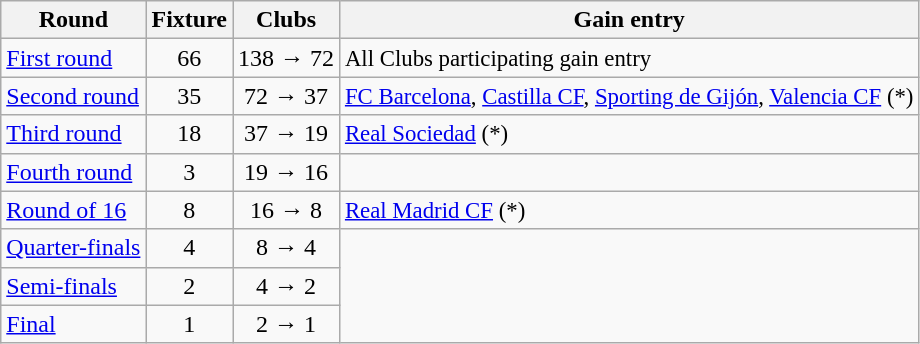<table class="wikitable">
<tr>
<th>Round</th>
<th>Fixture</th>
<th>Clubs</th>
<th>Gain entry</th>
</tr>
<tr>
<td><a href='#'>First round</a></td>
<td align=center>66</td>
<td align=center>138 → 72</td>
<td style="font-size:95%;">All Clubs participating gain entry</td>
</tr>
<tr>
<td><a href='#'>Second round</a></td>
<td align=center>35</td>
<td align=center>72 → 37</td>
<td style="font-size:95%;"><a href='#'>FC Barcelona</a>, <a href='#'>Castilla CF</a>, <a href='#'>Sporting de Gijón</a>, <a href='#'>Valencia CF</a> (*)</td>
</tr>
<tr>
<td><a href='#'>Third round</a></td>
<td align=center>18</td>
<td align=center>37 → 19</td>
<td style="font-size:95%;"><a href='#'>Real Sociedad</a> (*)</td>
</tr>
<tr>
<td><a href='#'>Fourth round</a></td>
<td align=center>3</td>
<td align=center>19 → 16</td>
</tr>
<tr>
<td><a href='#'>Round of 16</a></td>
<td align=center>8</td>
<td align=center>16 → 8</td>
<td style="font-size:95%;"><a href='#'>Real Madrid CF</a> (*)</td>
</tr>
<tr>
<td><a href='#'>Quarter-finals</a></td>
<td align=center>4</td>
<td align=center>8 → 4</td>
</tr>
<tr>
<td><a href='#'>Semi-finals</a></td>
<td align=center>2</td>
<td align=center>4 → 2</td>
</tr>
<tr>
<td><a href='#'>Final</a></td>
<td align=center>1</td>
<td align=center>2 → 1</td>
</tr>
</table>
